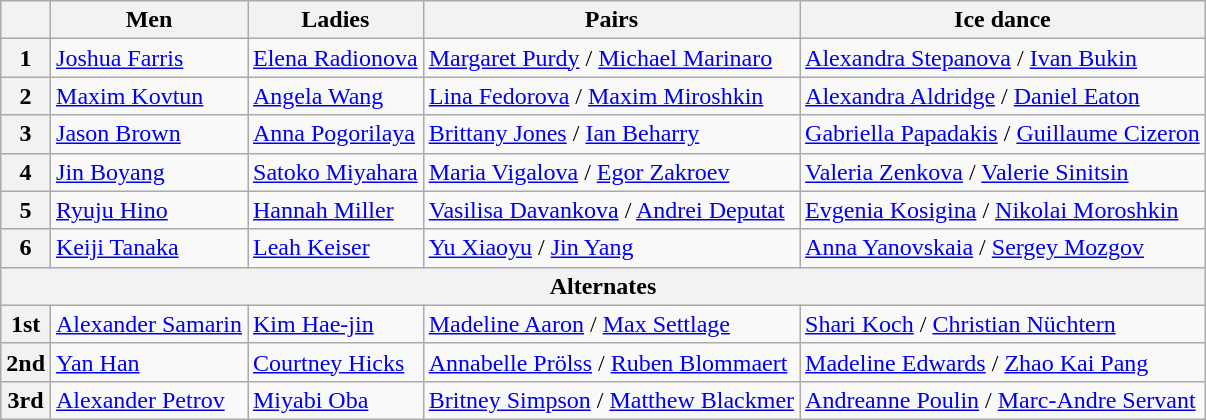<table class="wikitable">
<tr>
<th></th>
<th>Men</th>
<th>Ladies</th>
<th>Pairs</th>
<th>Ice dance</th>
</tr>
<tr>
<th>1</th>
<td> <a href='#'>Joshua Farris</a></td>
<td> <a href='#'>Elena Radionova</a></td>
<td> <a href='#'>Margaret Purdy</a> / <a href='#'>Michael Marinaro</a></td>
<td> <a href='#'>Alexandra Stepanova</a> / <a href='#'>Ivan Bukin</a></td>
</tr>
<tr>
<th>2</th>
<td> <a href='#'>Maxim Kovtun</a></td>
<td> <a href='#'>Angela Wang</a></td>
<td> <a href='#'>Lina Fedorova</a> / <a href='#'>Maxim Miroshkin</a></td>
<td> <a href='#'>Alexandra Aldridge</a> / <a href='#'>Daniel Eaton</a></td>
</tr>
<tr>
<th>3</th>
<td> <a href='#'>Jason Brown</a></td>
<td> <a href='#'>Anna Pogorilaya</a></td>
<td> <a href='#'>Brittany Jones</a> / <a href='#'>Ian Beharry</a></td>
<td> <a href='#'>Gabriella Papadakis</a> / <a href='#'>Guillaume Cizeron</a></td>
</tr>
<tr>
<th>4</th>
<td> <a href='#'>Jin Boyang</a></td>
<td> <a href='#'>Satoko Miyahara</a></td>
<td> <a href='#'>Maria Vigalova</a> / <a href='#'>Egor Zakroev</a></td>
<td> <a href='#'>Valeria Zenkova</a> / <a href='#'>Valerie Sinitsin</a></td>
</tr>
<tr>
<th>5</th>
<td> <a href='#'>Ryuju Hino</a></td>
<td> <a href='#'>Hannah Miller</a></td>
<td> <a href='#'>Vasilisa Davankova</a> / <a href='#'>Andrei Deputat</a></td>
<td> <a href='#'>Evgenia Kosigina</a> / <a href='#'>Nikolai Moroshkin</a></td>
</tr>
<tr>
<th>6</th>
<td> <a href='#'>Keiji Tanaka</a></td>
<td> <a href='#'>Leah Keiser</a></td>
<td> <a href='#'>Yu Xiaoyu</a> / <a href='#'>Jin Yang</a></td>
<td> <a href='#'>Anna Yanovskaia</a> / <a href='#'>Sergey Mozgov</a></td>
</tr>
<tr>
<th colspan=5 align=center>Alternates</th>
</tr>
<tr>
<th>1st</th>
<td> <a href='#'>Alexander Samarin</a></td>
<td> <a href='#'>Kim Hae-jin</a></td>
<td> <a href='#'>Madeline Aaron</a> / <a href='#'>Max Settlage</a></td>
<td> <a href='#'>Shari Koch</a> / <a href='#'>Christian Nüchtern</a></td>
</tr>
<tr>
<th>2nd</th>
<td> <a href='#'>Yan Han</a></td>
<td> <a href='#'>Courtney Hicks</a></td>
<td> <a href='#'>Annabelle Prölss</a> / <a href='#'>Ruben Blommaert</a></td>
<td> <a href='#'>Madeline Edwards</a> / <a href='#'>Zhao Kai Pang</a></td>
</tr>
<tr>
<th>3rd</th>
<td> <a href='#'>Alexander Petrov</a></td>
<td> <a href='#'>Miyabi Oba</a></td>
<td> <a href='#'>Britney Simpson</a> / <a href='#'>Matthew Blackmer</a></td>
<td> <a href='#'>Andreanne Poulin</a> / <a href='#'>Marc-Andre Servant</a></td>
</tr>
</table>
